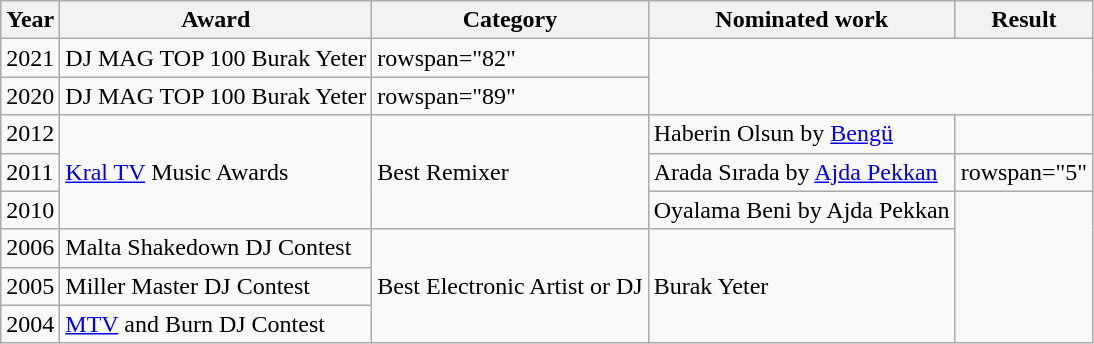<table class=wikitable>
<tr>
<th>Year</th>
<th>Award</th>
<th>Category</th>
<th>Nominated work</th>
<th>Result</th>
</tr>
<tr>
<td>2021</td>
<td>DJ MAG TOP 100 Burak Yeter</td>
<td>rowspan="82" </td>
</tr>
<tr>
<td>2020</td>
<td>DJ MAG TOP 100 Burak Yeter</td>
<td>rowspan="89" </td>
</tr>
<tr>
<td>2012</td>
<td rowspan="3"><a href='#'>Kral TV</a> Music Awards</td>
<td rowspan="3">Best Remixer</td>
<td>Haberin Olsun by <a href='#'>Bengü</a></td>
<td></td>
</tr>
<tr>
<td>2011</td>
<td>Arada Sırada by <a href='#'>Ajda Pekkan</a></td>
<td>rowspan="5" </td>
</tr>
<tr>
<td>2010</td>
<td>Oyalama Beni by Ajda Pekkan</td>
</tr>
<tr>
<td>2006</td>
<td>Malta Shakedown DJ Contest</td>
<td rowspan="3">Best Electronic Artist or DJ</td>
<td rowspan="3">Burak Yeter</td>
</tr>
<tr>
<td>2005</td>
<td>Miller Master DJ Contest</td>
</tr>
<tr>
<td>2004</td>
<td><a href='#'>MTV</a> and Burn DJ Contest</td>
</tr>
</table>
